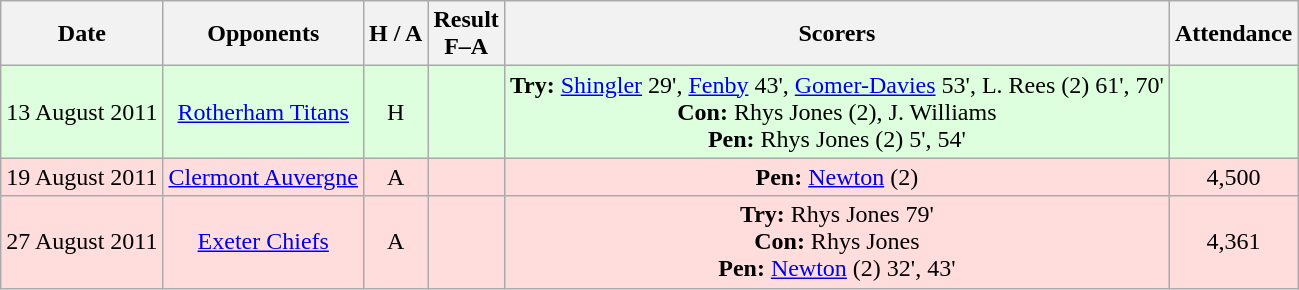<table class="wikitable" style="text-align:center">
<tr>
<th>Date</th>
<th>Opponents</th>
<th>H / A</th>
<th>Result<br>F–A</th>
<th>Scorers</th>
<th>Attendance</th>
</tr>
<tr bgcolor="#ddffdd">
<td>13 August 2011</td>
<td><a href='#'>Rotherham Titans</a></td>
<td>H</td>
<td></td>
<td><strong>Try:</strong> <a href='#'>Shingler</a> 29', <a href='#'>Fenby</a> 43', <a href='#'>Gomer-Davies</a> 53', L. Rees (2) 61', 70'<br><strong>Con:</strong> Rhys Jones (2), J. Williams<br><strong>Pen:</strong> Rhys Jones (2) 5', 54'</td>
<td></td>
</tr>
<tr bgcolor="ffdddd">
<td>19 August 2011</td>
<td><a href='#'>Clermont Auvergne</a></td>
<td>A</td>
<td></td>
<td><strong>Pen:</strong> <a href='#'>Newton</a> (2)</td>
<td>4,500</td>
</tr>
<tr bgcolor="ffdddd">
<td>27 August 2011</td>
<td><a href='#'>Exeter Chiefs</a></td>
<td>A</td>
<td></td>
<td><strong>Try:</strong> Rhys Jones 79'<br><strong>Con:</strong> Rhys Jones<br><strong>Pen:</strong> <a href='#'>Newton</a> (2) 32', 43'</td>
<td>4,361</td>
</tr>
</table>
